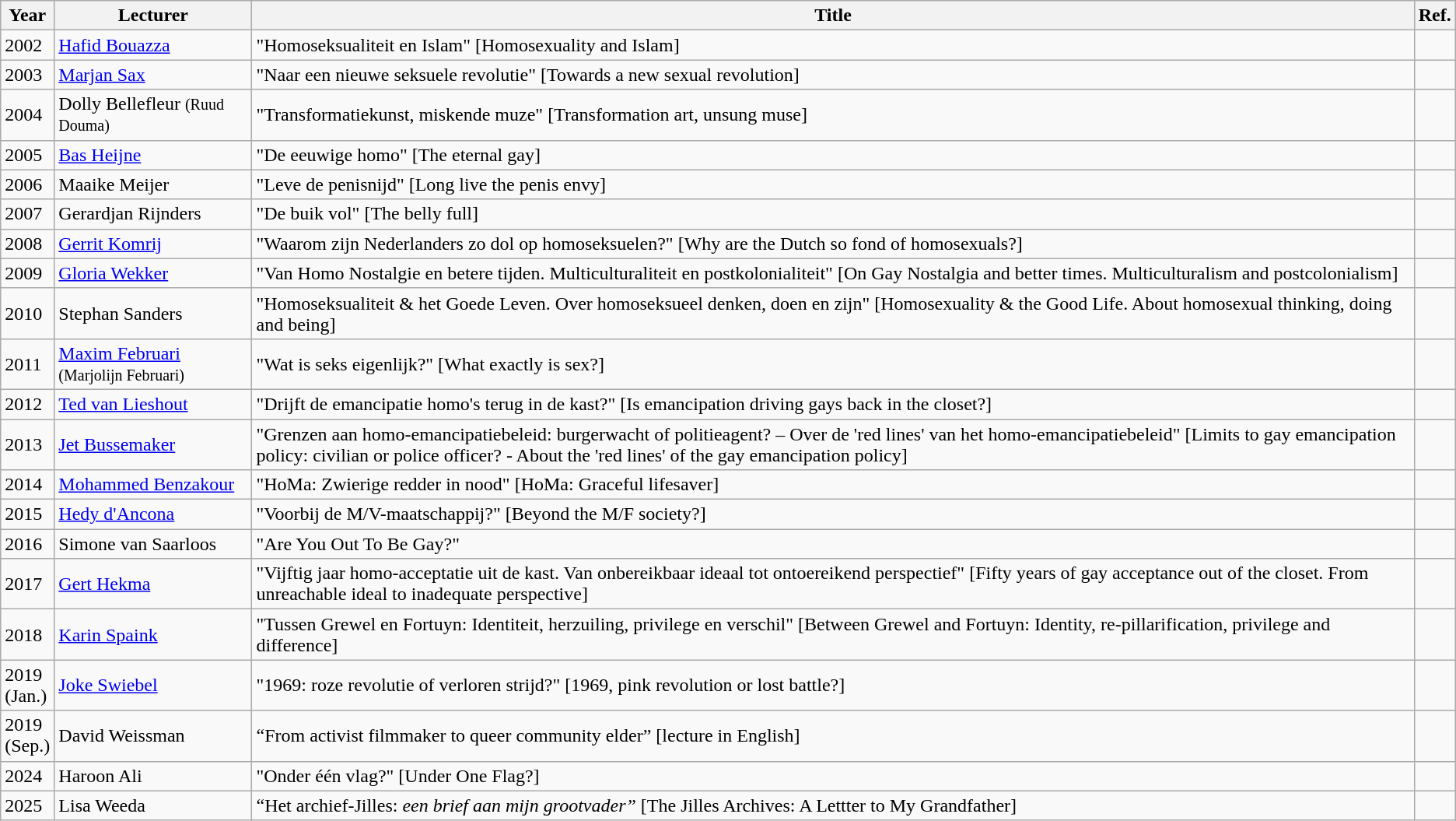<table class="wikitable">
<tr>
<th>Year</th>
<th>Lecturer</th>
<th>Title</th>
<th>Ref.</th>
</tr>
<tr>
<td>2002</td>
<td><a href='#'>Hafid Bouazza</a></td>
<td>"Homoseksualiteit en Islam" [Homosexuality and Islam]</td>
<td></td>
</tr>
<tr>
<td>2003</td>
<td><a href='#'>Marjan Sax</a></td>
<td>"Naar een nieuwe seksuele revolutie" [Towards a new sexual revolution]</td>
<td></td>
</tr>
<tr>
<td>2004</td>
<td>Dolly Bellefleur <small>(Ruud Douma)</small></td>
<td>"Transformatiekunst, miskende muze" [Transformation art, unsung muse]</td>
<td></td>
</tr>
<tr>
<td>2005</td>
<td><a href='#'>Bas Heijne</a></td>
<td>"De eeuwige homo" [The eternal gay]</td>
<td></td>
</tr>
<tr>
<td>2006</td>
<td>Maaike Meijer</td>
<td>"Leve de penisnijd" [Long live the penis envy]</td>
<td></td>
</tr>
<tr>
<td>2007</td>
<td>Gerardjan Rijnders</td>
<td>"De buik vol" [The belly full]</td>
<td></td>
</tr>
<tr>
<td>2008</td>
<td><a href='#'>Gerrit Komrij</a></td>
<td>"Waarom zijn Nederlanders zo dol op homoseksuelen?" [Why are the Dutch so fond of homosexuals?]</td>
<td></td>
</tr>
<tr>
<td>2009</td>
<td><a href='#'>Gloria Wekker</a></td>
<td>"Van Homo Nostalgie en betere tijden. Multiculturaliteit en postkolonialiteit" [On Gay Nostalgia and better times. Multiculturalism and postcolonialism]</td>
<td></td>
</tr>
<tr>
<td>2010</td>
<td>Stephan Sanders</td>
<td>"Homoseksualiteit & het Goede Leven. Over homoseksueel denken, doen en zijn" [Homosexuality & the Good Life. About homosexual thinking, doing and being]</td>
<td></td>
</tr>
<tr>
<td>2011</td>
<td><a href='#'>Maxim Februari</a> <small>(Marjolijn Februari)</small></td>
<td>"Wat is seks eigenlijk?" [What exactly is sex?]</td>
<td></td>
</tr>
<tr>
<td>2012</td>
<td><a href='#'>Ted van Lieshout</a></td>
<td>"Drijft de emancipatie homo's terug in de kast?" [Is emancipation driving gays back in the closet?]</td>
<td></td>
</tr>
<tr>
<td>2013</td>
<td><a href='#'>Jet Bussemaker</a></td>
<td>"Grenzen aan homo-emancipatiebeleid: burgerwacht of politieagent? – Over de 'red lines' van het homo-emancipatiebeleid" [Limits to gay emancipation policy: civilian or police officer? - About the 'red lines' of the gay emancipation policy]</td>
<td></td>
</tr>
<tr>
<td>2014</td>
<td><a href='#'>Mohammed Benzakour</a></td>
<td>"HoMa: Zwierige redder in nood" [HoMa: Graceful lifesaver]</td>
<td></td>
</tr>
<tr>
<td>2015</td>
<td><a href='#'>Hedy d'Ancona</a></td>
<td>"Voorbij de M/V-maatschappij?" [Beyond the M/F society?]</td>
<td></td>
</tr>
<tr>
<td>2016</td>
<td>Simone van Saarloos</td>
<td>"Are You Out To Be Gay?"</td>
<td></td>
</tr>
<tr>
<td>2017</td>
<td><a href='#'>Gert Hekma</a></td>
<td>"Vijftig jaar homo-acceptatie uit de kast. Van onbereikbaar ideaal tot ontoereikend perspectief" [Fifty years of gay acceptance out of the closet. From unreachable ideal to inadequate perspective]</td>
<td></td>
</tr>
<tr>
<td>2018</td>
<td><a href='#'>Karin Spaink</a></td>
<td>"Tussen Grewel en Fortuyn: Identiteit, herzuiling, privilege en verschil" [Between Grewel and Fortuyn: Identity, re-pillarification, privilege and difference]</td>
<td></td>
</tr>
<tr>
<td>2019<br>(Jan.)</td>
<td><a href='#'>Joke Swiebel</a></td>
<td>"1969: roze revolutie of verloren strijd?" [1969, pink revolution or lost battle?]</td>
<td></td>
</tr>
<tr>
<td>2019<br>(Sep.)</td>
<td>David Weissman</td>
<td>“From activist filmmaker to queer community elder” [lecture in English]</td>
<td></td>
</tr>
<tr>
<td>2024</td>
<td>Haroon Ali</td>
<td>"Onder één vlag?" [Under One Flag?]</td>
<td></td>
</tr>
<tr>
<td>2025</td>
<td>Lisa Weeda</td>
<td>“Het archief-Jilles: <em>een brief aan mijn grootvader”</em> [The Jilles Archives: A Lettter to My Grandfather]</td>
<td></td>
</tr>
</table>
